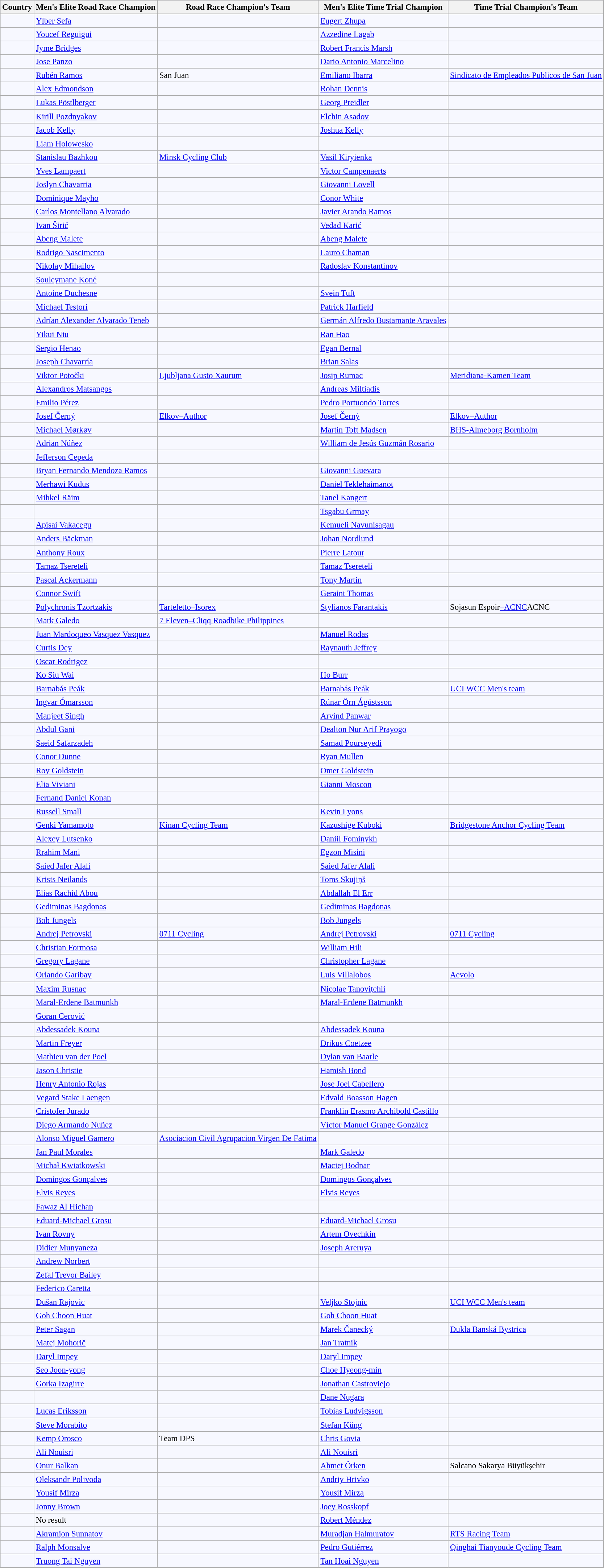<table class="wikitable sortable"  style="background:#f7f8ff; font-size:95%;">
<tr>
<th>Country</th>
<th>Men's Elite Road Race Champion</th>
<th>Road Race Champion's Team</th>
<th>Men's Elite Time Trial Champion</th>
<th>Time Trial Champion's Team</th>
</tr>
<tr style="text-align:left; vertical-align:top;">
<td></td>
<td><a href='#'>Ylber Sefa</a></td>
<td></td>
<td><a href='#'>Eugert Zhupa</a></td>
<td></td>
</tr>
<tr style="text-align:left; vertical-align:top;">
<td></td>
<td><a href='#'>Youcef Reguigui</a></td>
<td></td>
<td><a href='#'>Azzedine Lagab</a></td>
<td></td>
</tr>
<tr style="text-align:left; vertical-align:top;">
<td></td>
<td><a href='#'>Jyme Bridges</a></td>
<td></td>
<td><a href='#'>Robert Francis Marsh</a></td>
<td></td>
</tr>
<tr style="text-align:left; vertical-align:top;">
<td></td>
<td><a href='#'>Jose Panzo</a></td>
<td></td>
<td><a href='#'>Dario Antonio Marcelino</a></td>
<td></td>
</tr>
<tr style="text-align:left; vertical-align:top;">
<td></td>
<td><a href='#'>Rubén Ramos</a></td>
<td>San Juan</td>
<td><a href='#'>Emiliano Ibarra</a></td>
<td><a href='#'>Sindicato de Empleados Publicos de San Juan</a></td>
</tr>
<tr style="text-align:left; vertical-align:top;">
<td></td>
<td><a href='#'>Alex Edmondson</a></td>
<td></td>
<td><a href='#'>Rohan Dennis</a></td>
<td></td>
</tr>
<tr style="text-align:left; vertical-align:top;">
<td></td>
<td><a href='#'>Lukas Pöstlberger</a></td>
<td></td>
<td><a href='#'>Georg Preidler</a></td>
<td></td>
</tr>
<tr style="text-align:left; vertical-align:top;">
<td></td>
<td><a href='#'>Kirill Pozdnyakov</a></td>
<td></td>
<td><a href='#'>Elchin Asadov</a></td>
<td></td>
</tr>
<tr style="text-align:left; vertical-align:top;">
<td></td>
<td><a href='#'>Jacob Kelly</a></td>
<td></td>
<td><a href='#'>Joshua Kelly</a></td>
<td></td>
</tr>
<tr style="text-align:left; vertical-align:top;">
<td></td>
<td><a href='#'>Liam Holowesko</a></td>
<td></td>
<td></td>
<td></td>
</tr>
<tr style="text-align:left; vertical-align:top;">
<td></td>
<td><a href='#'>Stanislau Bazhkou</a></td>
<td><a href='#'>Minsk Cycling Club</a></td>
<td><a href='#'>Vasil Kiryienka</a></td>
<td></td>
</tr>
<tr style="text-align:left; vertical-align:top;">
<td></td>
<td><a href='#'>Yves Lampaert</a></td>
<td></td>
<td><a href='#'>Victor Campenaerts</a></td>
<td></td>
</tr>
<tr style="text-align:left; vertical-align:top;">
<td></td>
<td><a href='#'>Joslyn Chavarria</a></td>
<td></td>
<td><a href='#'>Giovanni Lovell</a></td>
<td></td>
</tr>
<tr style="text-align:left; vertical-align:top;">
<td></td>
<td><a href='#'>Dominique Mayho</a></td>
<td></td>
<td><a href='#'>Conor White</a></td>
<td></td>
</tr>
<tr style="text-align:left; vertical-align:top;">
<td></td>
<td><a href='#'>Carlos Montellano Alvarado</a></td>
<td></td>
<td><a href='#'>Javier Arando Ramos</a></td>
<td></td>
</tr>
<tr style="text-align:left; vertical-align:top;">
<td></td>
<td><a href='#'>Ivan Širić</a></td>
<td></td>
<td><a href='#'>Vedad Karić</a></td>
<td></td>
</tr>
<tr style="text-align:left; vertical-align:top;">
<td></td>
<td><a href='#'>Abeng Malete</a></td>
<td></td>
<td><a href='#'>Abeng Malete</a></td>
<td></td>
</tr>
<tr>
<td></td>
<td><a href='#'>Rodrigo Nascimento</a></td>
<td></td>
<td><a href='#'>Lauro Chaman</a></td>
<td></td>
</tr>
<tr style="text-align:left; vertical-align:top;">
<td></td>
<td><a href='#'>Nikolay Mihailov</a></td>
<td></td>
<td><a href='#'>Radoslav Konstantinov</a></td>
<td></td>
</tr>
<tr style="text-align:left; vertical-align:top;">
<td></td>
<td><a href='#'>Souleymane Koné</a></td>
<td></td>
<td></td>
<td></td>
</tr>
<tr style="text-align:left; vertical-align:top;">
<td></td>
<td><a href='#'>Antoine Duchesne</a></td>
<td></td>
<td><a href='#'>Svein Tuft</a></td>
<td></td>
</tr>
<tr style="text-align:left; vertical-align:top;">
<td></td>
<td><a href='#'>Michael Testori</a></td>
<td></td>
<td><a href='#'>Patrick Harfield</a></td>
<td></td>
</tr>
<tr style="text-align:left; vertical-align:top;">
<td></td>
<td><a href='#'>Adrían Alexander Alvarado Teneb</a></td>
<td></td>
<td><a href='#'>Germán Alfredo Bustamante Aravales</a></td>
<td></td>
</tr>
<tr style="text-align:left; vertical-align:top;">
<td></td>
<td><a href='#'>Yikui Niu</a></td>
<td></td>
<td><a href='#'>Ran Hao</a></td>
<td></td>
</tr>
<tr style="text-align:left; vertical-align:top;">
<td></td>
<td><a href='#'>Sergio Henao</a></td>
<td></td>
<td><a href='#'>Egan Bernal</a></td>
<td></td>
</tr>
<tr style="text-align:left; vertical-align:top;">
<td></td>
<td><a href='#'>Joseph Chavarría</a></td>
<td></td>
<td><a href='#'>Brian Salas</a></td>
<td></td>
</tr>
<tr style="text-align:left; vertical-align:top;">
<td></td>
<td><a href='#'>Viktor Potočki</a></td>
<td><a href='#'>Ljubljana Gusto Xaurum</a></td>
<td><a href='#'>Josip Rumac</a></td>
<td><a href='#'>Meridiana-Kamen Team</a></td>
</tr>
<tr style="text-align:left; vertical-align:top;">
<td></td>
<td><a href='#'>Alexandros Matsangos</a></td>
<td></td>
<td><a href='#'>Andreas Miltiadis</a></td>
<td></td>
</tr>
<tr style="text-align:left; vertical-align:top;">
<td></td>
<td><a href='#'>Emilio Pérez</a></td>
<td></td>
<td><a href='#'>Pedro Portuondo Torres</a></td>
<td></td>
</tr>
<tr style="text-align:left; vertical-align:top;">
<td></td>
<td><a href='#'>Josef Černý</a></td>
<td><a href='#'>Elkov–Author</a></td>
<td><a href='#'>Josef Černý</a></td>
<td><a href='#'>Elkov–Author</a></td>
</tr>
<tr style="text-align:left; vertical-align:top;">
<td></td>
<td><a href='#'>Michael Mørkøv</a></td>
<td></td>
<td><a href='#'>Martin Toft Madsen</a></td>
<td><a href='#'>BHS-Almeborg Bornholm</a></td>
</tr>
<tr>
<td></td>
<td><a href='#'>Adrian Núñez</a></td>
<td></td>
<td><a href='#'>William de Jesús Guzmán Rosario</a></td>
<td></td>
</tr>
<tr style="text-align:left; vertical-align:top;">
<td></td>
<td><a href='#'>Jefferson Cepeda</a></td>
<td></td>
<td></td>
<td></td>
</tr>
<tr style="text-align:left; vertical-align:top;">
<td></td>
<td><a href='#'>Bryan Fernando Mendoza Ramos</a></td>
<td></td>
<td><a href='#'>Giovanni Guevara</a></td>
<td></td>
</tr>
<tr style="text-align:left; vertical-align:top;">
<td></td>
<td><a href='#'>Merhawi Kudus</a></td>
<td></td>
<td><a href='#'>Daniel Teklehaimanot</a></td>
<td></td>
</tr>
<tr style="text-align:left; vertical-align:top;">
<td></td>
<td><a href='#'>Mihkel Räim</a></td>
<td></td>
<td><a href='#'>Tanel Kangert</a></td>
<td></td>
</tr>
<tr style="text-align:left; vertical-align:top;">
<td></td>
<td></td>
<td></td>
<td><a href='#'>Tsgabu Grmay</a></td>
<td></td>
</tr>
<tr style="text-align:left; vertical-align:top;">
<td></td>
<td><a href='#'>Apisai Vakacegu</a></td>
<td></td>
<td><a href='#'>Kemueli Navunisagau</a></td>
<td></td>
</tr>
<tr style="text-align:left; vertical-align:top;">
<td></td>
<td><a href='#'>Anders Bäckman</a></td>
<td></td>
<td><a href='#'>Johan Nordlund</a></td>
<td></td>
</tr>
<tr style="text-align:left; vertical-align:top;">
<td></td>
<td><a href='#'>Anthony Roux</a></td>
<td></td>
<td><a href='#'>Pierre Latour</a></td>
<td></td>
</tr>
<tr style="text-align:left; vertical-align:top;">
<td></td>
<td><a href='#'>Tamaz Tsereteli</a></td>
<td></td>
<td><a href='#'>Tamaz Tsereteli</a></td>
<td></td>
</tr>
<tr style="text-align:left; vertical-align:top;">
<td></td>
<td><a href='#'>Pascal Ackermann</a></td>
<td></td>
<td><a href='#'>Tony Martin</a></td>
<td></td>
</tr>
<tr style="text-align:left; vertical-align:top;">
<td></td>
<td><a href='#'>Connor Swift</a></td>
<td></td>
<td><a href='#'>Geraint Thomas</a></td>
<td></td>
</tr>
<tr style="text-align:left; vertical-align:top;">
<td></td>
<td><a href='#'>Polychronis Tzortzakis</a></td>
<td><a href='#'>Tarteletto–Isorex</a></td>
<td><a href='#'>Stylianos Farantakis</a></td>
<td>Sojasun Espoir<a href='#'>–ACNC</a>ACNC</td>
</tr>
<tr style="text-align:left; vertical-align:top;">
<td></td>
<td><a href='#'>Mark Galedo</a></td>
<td><a href='#'>7 Eleven–Cliqq Roadbike Philippines</a></td>
<td></td>
<td></td>
</tr>
<tr style="text-align:left; vertical-align:top;">
<td></td>
<td><a href='#'>Juan Mardoqueo Vasquez Vasquez</a></td>
<td></td>
<td><a href='#'>Manuel Rodas</a></td>
<td></td>
</tr>
<tr style="text-align:left; vertical-align:top;">
<td></td>
<td><a href='#'>Curtis Dey</a></td>
<td></td>
<td><a href='#'>Raynauth Jeffrey</a></td>
<td></td>
</tr>
<tr style="text-align:left; vertical-align:top;">
<td></td>
<td><a href='#'>Oscar Rodrigez</a></td>
<td></td>
<td></td>
<td></td>
</tr>
<tr style="text-align:left; vertical-align:top;">
<td></td>
<td><a href='#'>Ko Siu Wai</a></td>
<td></td>
<td><a href='#'>Ho Burr</a></td>
<td></td>
</tr>
<tr style="text-align:left; vertical-align:top;">
<td></td>
<td><a href='#'>Barnabás Peák</a></td>
<td></td>
<td><a href='#'>Barnabás Peák</a></td>
<td><a href='#'>UCI WCC Men's team</a></td>
</tr>
<tr style="text-align:left; vertical-align:top;">
<td></td>
<td><a href='#'>Ingvar Ómarsson</a></td>
<td></td>
<td><a href='#'>Rúnar Örn Ágústsson</a></td>
<td></td>
</tr>
<tr style="text-align:left; vertical-align:top;">
<td></td>
<td><a href='#'>Manjeet Singh</a></td>
<td></td>
<td><a href='#'>Arvind Panwar</a></td>
<td></td>
</tr>
<tr style="text-align:left; vertical-align:top;">
<td></td>
<td><a href='#'>Abdul Gani</a></td>
<td></td>
<td><a href='#'>Dealton Nur Arif Prayogo</a></td>
<td></td>
</tr>
<tr style="text-align:left; vertical-align:top;">
<td></td>
<td><a href='#'>Saeid Safarzadeh</a></td>
<td></td>
<td><a href='#'>Samad Pourseyedi</a></td>
<td></td>
</tr>
<tr style="text-align:left; vertical-align:top;">
<td></td>
<td><a href='#'>Conor Dunne</a></td>
<td></td>
<td><a href='#'>Ryan Mullen</a></td>
<td></td>
</tr>
<tr style="text-align:left; vertical-align:top;">
<td></td>
<td><a href='#'>Roy Goldstein</a></td>
<td></td>
<td><a href='#'>Omer Goldstein</a></td>
<td></td>
</tr>
<tr style="text-align:left; vertical-align:top;">
<td></td>
<td><a href='#'>Elia Viviani</a></td>
<td></td>
<td><a href='#'>Gianni Moscon</a></td>
<td></td>
</tr>
<tr style="text-align:left; vertical-align:top;">
<td></td>
<td><a href='#'>Fernand Daniel Konan</a></td>
<td></td>
<td></td>
<td></td>
</tr>
<tr style="text-align:left; vertical-align:top;">
<td></td>
<td><a href='#'>Russell Small</a></td>
<td></td>
<td><a href='#'>Kevin Lyons</a></td>
<td></td>
</tr>
<tr style="text-align:left; vertical-align:top;">
<td></td>
<td><a href='#'>Genki Yamamoto</a></td>
<td><a href='#'>Kinan Cycling Team</a></td>
<td><a href='#'>Kazushige Kuboki</a></td>
<td><a href='#'>Bridgestone Anchor Cycling Team</a></td>
</tr>
<tr style="text-align:left; vertical-align:top;">
<td></td>
<td><a href='#'>Alexey Lutsenko</a></td>
<td></td>
<td><a href='#'>Daniil Fominykh</a></td>
<td></td>
</tr>
<tr style="text-align:left; vertical-align:top;">
<td></td>
<td><a href='#'>Rrahim Mani</a></td>
<td></td>
<td><a href='#'>Egzon Misini</a></td>
<td></td>
</tr>
<tr style="text-align:left; vertical-align:top;">
<td></td>
<td><a href='#'>Saied Jafer Alali</a></td>
<td></td>
<td><a href='#'>Saied Jafer Alali</a></td>
<td></td>
</tr>
<tr style="text-align:left; vertical-align:top;">
<td></td>
<td><a href='#'>Krists Neilands</a></td>
<td></td>
<td><a href='#'>Toms Skujiņš</a></td>
<td></td>
</tr>
<tr style="text-align:left; vertical-align:top;">
<td></td>
<td><a href='#'>Elias Rachid Abou</a></td>
<td></td>
<td><a href='#'>Abdallah El Err</a></td>
<td></td>
</tr>
<tr style="text-align:left; vertical-align:top;">
<td></td>
<td><a href='#'>Gediminas Bagdonas</a></td>
<td></td>
<td><a href='#'>Gediminas Bagdonas</a></td>
<td></td>
</tr>
<tr style="text-align:left; vertical-align:top;">
<td></td>
<td><a href='#'>Bob Jungels</a></td>
<td></td>
<td><a href='#'>Bob Jungels</a></td>
<td></td>
</tr>
<tr style="text-align:left; vertical-align:top;">
<td></td>
<td><a href='#'>Andrej Petrovski</a></td>
<td><a href='#'>0711 Cycling</a></td>
<td><a href='#'>Andrej Petrovski</a></td>
<td><a href='#'>0711 Cycling</a></td>
</tr>
<tr style="text-align:left; vertical-align:top;">
<td></td>
<td><a href='#'>Christian Formosa</a></td>
<td></td>
<td><a href='#'>William Hili</a></td>
<td></td>
</tr>
<tr style="text-align:left; vertical-align:top;">
<td></td>
<td><a href='#'>Gregory Lagane</a></td>
<td></td>
<td><a href='#'>Christopher Lagane</a></td>
<td></td>
</tr>
<tr style="text-align:left; vertical-align:top;">
<td></td>
<td><a href='#'>Orlando Garibay</a></td>
<td></td>
<td><a href='#'>Luis Villalobos</a></td>
<td><a href='#'>Aevolo</a></td>
</tr>
<tr>
<td></td>
<td><a href='#'>Maxim Rusnac</a></td>
<td></td>
<td><a href='#'>Nicolae Tanovițchii</a></td>
<td></td>
</tr>
<tr style="text-align:left; vertical-align:top;">
<td></td>
<td><a href='#'>Maral-Erdene Batmunkh</a></td>
<td></td>
<td><a href='#'>Maral-Erdene Batmunkh</a></td>
<td></td>
</tr>
<tr style="text-align:left; vertical-align:top;">
<td></td>
<td><a href='#'>Goran Cerović</a></td>
<td></td>
<td></td>
<td></td>
</tr>
<tr style="text-align:left; vertical-align:top;">
<td></td>
<td><a href='#'>Abdessadek Kouna</a></td>
<td></td>
<td><a href='#'>Abdessadek Kouna</a></td>
<td></td>
</tr>
<tr style="text-align:left; vertical-align:top;">
<td></td>
<td><a href='#'>Martin Freyer</a></td>
<td></td>
<td><a href='#'>Drikus Coetzee</a></td>
<td></td>
</tr>
<tr style="text-align:left; vertical-align:top;">
<td></td>
<td><a href='#'>Mathieu van der Poel</a></td>
<td></td>
<td><a href='#'>Dylan van Baarle</a></td>
<td></td>
</tr>
<tr style="text-align:left; vertical-align:top;">
<td></td>
<td><a href='#'>Jason Christie</a></td>
<td></td>
<td><a href='#'>Hamish Bond</a></td>
<td></td>
</tr>
<tr style="text-align:left; vertical-align:top;">
<td></td>
<td><a href='#'>Henry Antonio Rojas</a></td>
<td></td>
<td><a href='#'>Jose Joel Cabellero</a></td>
<td></td>
</tr>
<tr style="text-align:left; vertical-align:top;">
<td></td>
<td><a href='#'>Vegard Stake Laengen</a></td>
<td></td>
<td><a href='#'>Edvald Boasson Hagen</a></td>
<td></td>
</tr>
<tr>
<td></td>
<td><a href='#'>Cristofer Jurado</a></td>
<td></td>
<td><a href='#'>Franklin Erasmo Archibold Castillo</a></td>
<td></td>
</tr>
<tr style="text-align:left; vertical-align:top;">
<td></td>
<td><a href='#'>Diego Armando Nuñez</a></td>
<td></td>
<td><a href='#'>Víctor Manuel Grange González</a></td>
<td></td>
</tr>
<tr style="text-align:left; vertical-align:top;">
<td></td>
<td><a href='#'>Alonso Miguel Gamero</a></td>
<td><a href='#'>Asociacion Civil Agrupacion Virgen De Fatima</a></td>
<td></td>
<td></td>
</tr>
<tr style="text-align:left; vertical-align:top;">
<td></td>
<td><a href='#'>Jan Paul Morales</a></td>
<td></td>
<td><a href='#'>Mark Galedo</a></td>
<td></td>
</tr>
<tr style="text-align:left; vertical-align:top;">
<td></td>
<td><a href='#'>Michał Kwiatkowski</a></td>
<td></td>
<td><a href='#'>Maciej Bodnar</a></td>
<td></td>
</tr>
<tr style="text-align:left; vertical-align:top;">
<td></td>
<td><a href='#'>Domingos Gonçalves</a></td>
<td></td>
<td><a href='#'>Domingos Gonçalves</a></td>
<td></td>
</tr>
<tr style="text-align:left; vertical-align:top;">
<td></td>
<td><a href='#'>Elvis Reyes</a></td>
<td></td>
<td><a href='#'>Elvis Reyes</a></td>
<td></td>
</tr>
<tr style="text-align:left; vertical-align:top;">
<td></td>
<td><a href='#'>Fawaz Al Hichan</a></td>
<td></td>
<td></td>
<td></td>
</tr>
<tr style="text-align:left; vertical-align:top;">
<td></td>
<td><a href='#'>Eduard-Michael Grosu</a></td>
<td></td>
<td><a href='#'>Eduard-Michael Grosu</a></td>
<td></td>
</tr>
<tr style="text-align:left; vertical-align:top;">
<td></td>
<td><a href='#'>Ivan Rovny</a></td>
<td></td>
<td><a href='#'>Artem Ovechkin</a></td>
<td></td>
</tr>
<tr style="text-align:left; vertical-align:top;">
<td></td>
<td><a href='#'>Didier Munyaneza</a></td>
<td></td>
<td><a href='#'>Joseph Areruya</a></td>
<td></td>
</tr>
<tr>
<td></td>
<td><a href='#'>Andrew Norbert</a></td>
<td></td>
<td></td>
<td></td>
</tr>
<tr>
<td></td>
<td><a href='#'>Zefal Trevor Bailey</a></td>
<td></td>
<td></td>
</tr>
<tr style="text-align:left; vertical-align:top;">
<td></td>
<td><a href='#'>Federico Caretta</a></td>
<td></td>
<td></td>
<td></td>
</tr>
<tr style="text-align:left; vertical-align:top;">
<td></td>
<td><a href='#'>Dušan Rajovic</a></td>
<td></td>
<td><a href='#'>Veljko Stojnic</a></td>
<td><a href='#'>UCI WCC Men's team</a></td>
</tr>
<tr>
<td></td>
<td><a href='#'>Goh Choon Huat</a></td>
<td></td>
<td><a href='#'>Goh Choon Huat</a></td>
<td></td>
</tr>
<tr style="text-align:left; vertical-align:top;">
<td></td>
<td><a href='#'>Peter Sagan</a></td>
<td></td>
<td><a href='#'>Marek Čanecký</a></td>
<td><a href='#'>Dukla Banská Bystrica</a></td>
</tr>
<tr style="text-align:left; vertical-align:top;">
<td></td>
<td><a href='#'>Matej Mohorič</a></td>
<td></td>
<td><a href='#'>Jan Tratnik</a></td>
<td></td>
</tr>
<tr style="text-align:left; vertical-align:top;">
<td></td>
<td><a href='#'>Daryl Impey</a></td>
<td></td>
<td><a href='#'>Daryl Impey</a></td>
<td></td>
</tr>
<tr>
<td></td>
<td><a href='#'>Seo Joon-yong</a></td>
<td></td>
<td><a href='#'>Choe Hyeong-min</a></td>
<td></td>
</tr>
<tr style="text-align:left; vertical-align:top;">
<td></td>
<td><a href='#'>Gorka Izagirre</a></td>
<td></td>
<td><a href='#'>Jonathan Castroviejo</a></td>
<td></td>
</tr>
<tr style="text-align:left; vertical-align:top;">
<td></td>
<td></td>
<td></td>
<td><a href='#'>Dane Nugara</a></td>
<td></td>
</tr>
<tr style="text-align:left; vertical-align:top;">
<td></td>
<td><a href='#'>Lucas Eriksson</a></td>
<td></td>
<td><a href='#'>Tobias Ludvigsson</a></td>
<td></td>
</tr>
<tr style="text-align:left; vertical-align:top;">
<td></td>
<td><a href='#'>Steve Morabito</a></td>
<td></td>
<td><a href='#'>Stefan Küng</a></td>
<td></td>
</tr>
<tr style="text-align:left; vertical-align:top;">
<td></td>
<td><a href='#'>Kemp Orosco</a></td>
<td>Team DPS</td>
<td><a href='#'>Chris Govia</a></td>
<td></td>
</tr>
<tr style="text-align:left; vertical-align:top;">
<td></td>
<td><a href='#'>Ali Nouisri</a></td>
<td></td>
<td><a href='#'>Ali Nouisri</a></td>
<td></td>
</tr>
<tr style="text-align:left; vertical-align:top;">
<td></td>
<td><a href='#'>Onur Balkan</a></td>
<td></td>
<td><a href='#'>Ahmet Örken</a></td>
<td>Salcano Sakarya Büyükşehir</td>
</tr>
<tr style="text-align:left; vertical-align:top;">
<td></td>
<td><a href='#'>Oleksandr Polivoda</a></td>
<td></td>
<td><a href='#'>Andriy Hrivko</a></td>
<td></td>
</tr>
<tr style="text-align:left; vertical-align:top;">
<td></td>
<td><a href='#'>Yousif Mirza</a></td>
<td></td>
<td><a href='#'>Yousif Mirza</a></td>
<td></td>
</tr>
<tr style="text-align:left; vertical-align:top;">
<td></td>
<td><a href='#'>Jonny Brown</a></td>
<td></td>
<td><a href='#'>Joey Rosskopf</a></td>
<td></td>
</tr>
<tr style="text-align:left; vertical-align:top;">
<td></td>
<td>No result</td>
<td></td>
<td><a href='#'>Robert Méndez</a></td>
<td></td>
</tr>
<tr style="text-align:left; vertical-align:top;">
<td></td>
<td><a href='#'>Akramjon Sunnatov</a></td>
<td></td>
<td><a href='#'>Muradjan Halmuratov</a></td>
<td><a href='#'>RTS Racing Team</a></td>
</tr>
<tr style="text-align:left; vertical-align:top;">
<td></td>
<td><a href='#'>Ralph Monsalve</a></td>
<td></td>
<td><a href='#'>Pedro Gutiérrez</a></td>
<td><a href='#'>Qinghai Tianyoude Cycling Team</a></td>
</tr>
<tr style="text-align:left; vertical-align:top;">
<td></td>
<td><a href='#'>Truong Tai Nguyen</a></td>
<td></td>
<td><a href='#'>Tan Hoai Nguyen</a></td>
<td></td>
</tr>
</table>
